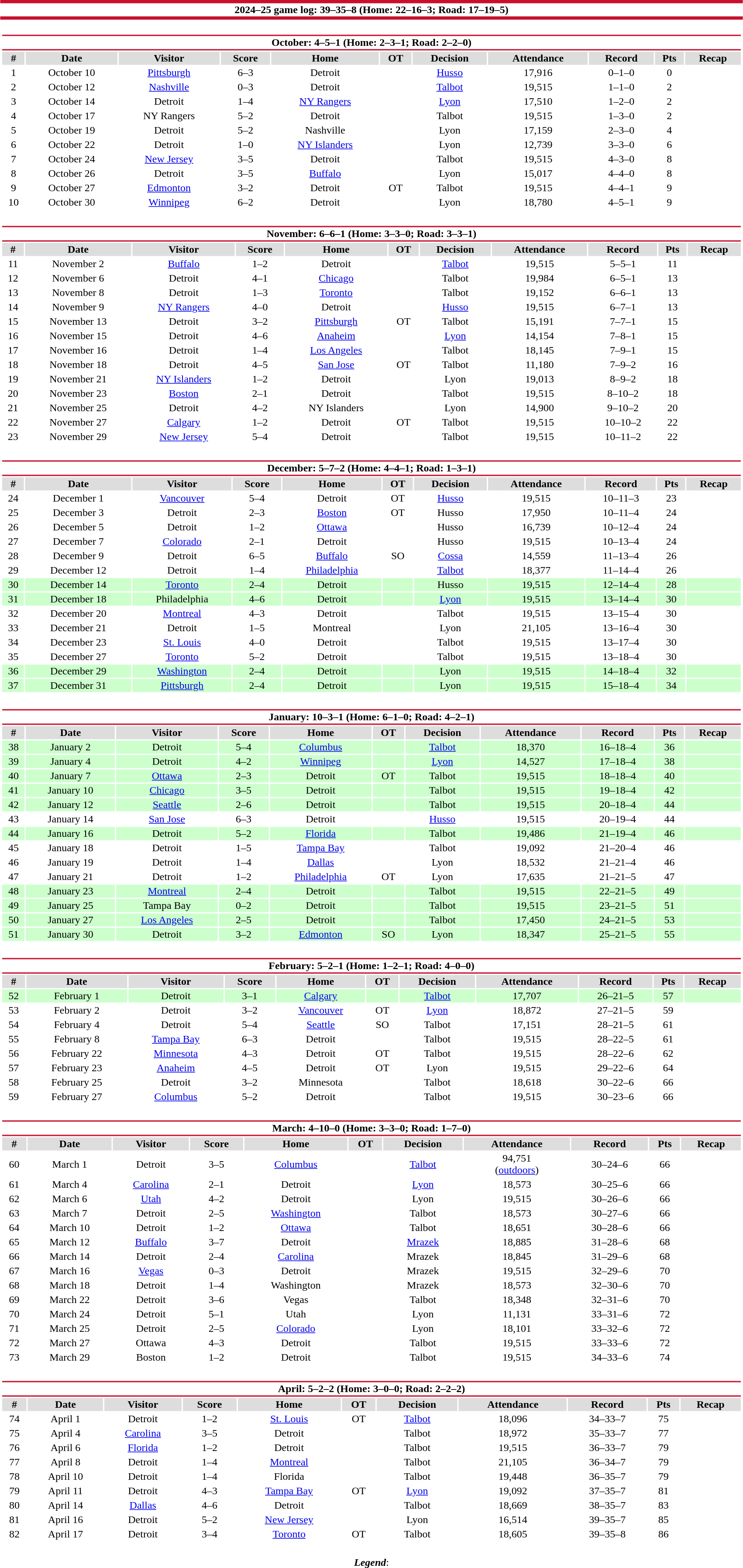<table class="toccolours" style="width:90%; clear:both; margin:1.5em auto; text-align:center;">
<tr>
<th colspan="11" style="background:#FFFFFF; border-top:#C8102E 5px solid; border-bottom:#C8102E 5px solid;">2024–25 game log: 39–35–8 (Home: 22–16–3; Road: 17–19–5)</th>
</tr>
<tr>
<td colspan="11"><br><table class="toccolours collapsible collapsed" style="width:100%;">
<tr>
<th colspan="11" style="background:#FFFFFF; border-top:#C8102E 2px solid; border-bottom:#C8102E 2px solid;">October: 4–5–1 (Home: 2–3–1; Road: 2–2–0)</th>
</tr>
<tr style="background:#ddd;">
<th>#</th>
<th>Date</th>
<th>Visitor</th>
<th>Score</th>
<th>Home</th>
<th>OT</th>
<th>Decision</th>
<th>Attendance</th>
<th>Record</th>
<th>Pts</th>
<th>Recap</th>
</tr>
<tr>
<td>1</td>
<td>October 10</td>
<td><a href='#'>Pittsburgh</a></td>
<td>6–3</td>
<td>Detroit</td>
<td></td>
<td><a href='#'>Husso</a></td>
<td>17,916</td>
<td>0–1–0</td>
<td>0</td>
<td></td>
</tr>
<tr>
<td>2</td>
<td>October 12</td>
<td><a href='#'>Nashville</a></td>
<td>0–3</td>
<td>Detroit</td>
<td></td>
<td><a href='#'>Talbot</a></td>
<td>19,515</td>
<td>1–1–0</td>
<td>2</td>
<td></td>
</tr>
<tr>
<td>3</td>
<td>October 14</td>
<td>Detroit</td>
<td>1–4</td>
<td><a href='#'>NY Rangers</a></td>
<td></td>
<td><a href='#'>Lyon</a></td>
<td>17,510</td>
<td>1–2–0</td>
<td>2</td>
<td></td>
</tr>
<tr>
<td>4</td>
<td>October 17</td>
<td>NY Rangers</td>
<td>5–2</td>
<td>Detroit</td>
<td></td>
<td>Talbot</td>
<td>19,515</td>
<td>1–3–0</td>
<td>2</td>
<td></td>
</tr>
<tr>
<td>5</td>
<td>October 19</td>
<td>Detroit</td>
<td>5–2</td>
<td>Nashville</td>
<td></td>
<td>Lyon</td>
<td>17,159</td>
<td>2–3–0</td>
<td>4</td>
<td></td>
</tr>
<tr>
<td>6</td>
<td>October 22</td>
<td>Detroit</td>
<td>1–0</td>
<td><a href='#'>NY Islanders</a></td>
<td></td>
<td>Lyon</td>
<td>12,739</td>
<td>3–3–0</td>
<td>6</td>
<td></td>
</tr>
<tr>
<td>7</td>
<td>October 24</td>
<td><a href='#'>New Jersey</a></td>
<td>3–5</td>
<td>Detroit</td>
<td></td>
<td>Talbot</td>
<td>19,515</td>
<td>4–3–0</td>
<td>8</td>
<td></td>
</tr>
<tr>
<td>8</td>
<td>October 26</td>
<td>Detroit</td>
<td>3–5</td>
<td><a href='#'>Buffalo</a></td>
<td></td>
<td>Lyon</td>
<td>15,017</td>
<td>4–4–0</td>
<td>8</td>
<td></td>
</tr>
<tr>
<td>9</td>
<td>October 27</td>
<td><a href='#'>Edmonton</a></td>
<td>3–2</td>
<td>Detroit</td>
<td>OT</td>
<td>Talbot</td>
<td>19,515</td>
<td>4–4–1</td>
<td>9</td>
<td></td>
</tr>
<tr>
<td>10</td>
<td>October 30</td>
<td><a href='#'>Winnipeg</a></td>
<td>6–2</td>
<td>Detroit</td>
<td></td>
<td>Lyon</td>
<td>18,780</td>
<td>4–5–1</td>
<td>9</td>
<td></td>
</tr>
</table>
</td>
</tr>
<tr>
<td colspan="11"><br><table class="toccolours collapsible collapsed" style="width:100%;">
<tr>
<th colspan="11" style="background:#FFFFFF; border-top:#C8102E 2px solid; border-bottom:#C8102E 2px solid;">November: 6–6–1 (Home: 3–3–0; Road: 3–3–1)</th>
</tr>
<tr style="background:#ddd;">
<th>#</th>
<th>Date</th>
<th>Visitor</th>
<th>Score</th>
<th>Home</th>
<th>OT</th>
<th>Decision</th>
<th>Attendance</th>
<th>Record</th>
<th>Pts</th>
<th>Recap</th>
</tr>
<tr>
<td>11</td>
<td>November 2</td>
<td><a href='#'>Buffalo</a></td>
<td>1–2</td>
<td>Detroit</td>
<td></td>
<td><a href='#'>Talbot</a></td>
<td>19,515</td>
<td>5–5–1</td>
<td>11</td>
<td></td>
</tr>
<tr>
<td>12</td>
<td>November 6</td>
<td>Detroit</td>
<td>4–1</td>
<td><a href='#'>Chicago</a></td>
<td></td>
<td>Talbot</td>
<td>19,984</td>
<td>6–5–1</td>
<td>13</td>
<td></td>
</tr>
<tr>
<td>13</td>
<td>November 8</td>
<td>Detroit</td>
<td>1–3</td>
<td><a href='#'>Toronto</a></td>
<td></td>
<td>Talbot</td>
<td>19,152</td>
<td>6–6–1</td>
<td>13</td>
<td></td>
</tr>
<tr>
<td>14</td>
<td>November 9</td>
<td><a href='#'>NY Rangers</a></td>
<td>4–0</td>
<td>Detroit</td>
<td></td>
<td><a href='#'>Husso</a></td>
<td>19,515</td>
<td>6–7–1</td>
<td>13</td>
<td></td>
</tr>
<tr>
<td>15</td>
<td>November 13</td>
<td>Detroit</td>
<td>3–2</td>
<td><a href='#'>Pittsburgh</a></td>
<td>OT</td>
<td>Talbot</td>
<td>15,191</td>
<td>7–7–1</td>
<td>15</td>
<td></td>
</tr>
<tr>
<td>16</td>
<td>November 15</td>
<td>Detroit</td>
<td>4–6</td>
<td><a href='#'>Anaheim</a></td>
<td></td>
<td><a href='#'>Lyon</a></td>
<td>14,154</td>
<td>7–8–1</td>
<td>15</td>
<td></td>
</tr>
<tr>
<td>17</td>
<td>November 16</td>
<td>Detroit</td>
<td>1–4</td>
<td><a href='#'>Los Angeles</a></td>
<td></td>
<td>Talbot</td>
<td>18,145</td>
<td>7–9–1</td>
<td>15</td>
<td></td>
</tr>
<tr>
<td>18</td>
<td>November 18</td>
<td>Detroit</td>
<td>4–5</td>
<td><a href='#'>San Jose</a></td>
<td>OT</td>
<td>Talbot</td>
<td>11,180</td>
<td>7–9–2</td>
<td>16</td>
<td></td>
</tr>
<tr>
<td>19</td>
<td>November 21</td>
<td><a href='#'>NY Islanders</a></td>
<td>1–2</td>
<td>Detroit</td>
<td></td>
<td>Lyon</td>
<td>19,013</td>
<td>8–9–2</td>
<td>18</td>
<td></td>
</tr>
<tr>
<td>20</td>
<td>November 23</td>
<td><a href='#'>Boston</a></td>
<td>2–1</td>
<td>Detroit</td>
<td></td>
<td>Talbot</td>
<td>19,515</td>
<td>8–10–2</td>
<td>18</td>
<td></td>
</tr>
<tr>
<td>21</td>
<td>November 25</td>
<td>Detroit</td>
<td>4–2</td>
<td>NY Islanders</td>
<td></td>
<td>Lyon</td>
<td>14,900</td>
<td>9–10–2</td>
<td>20</td>
<td></td>
</tr>
<tr>
<td>22</td>
<td>November 27</td>
<td><a href='#'>Calgary</a></td>
<td>1–2</td>
<td>Detroit</td>
<td>OT</td>
<td>Talbot</td>
<td>19,515</td>
<td>10–10–2</td>
<td>22</td>
<td></td>
</tr>
<tr>
<td>23</td>
<td>November 29</td>
<td><a href='#'>New Jersey</a></td>
<td>5–4</td>
<td>Detroit</td>
<td></td>
<td>Talbot</td>
<td>19,515</td>
<td>10–11–2</td>
<td>22</td>
<td></td>
</tr>
</table>
</td>
</tr>
<tr>
<td colspan="11"><br><table class="toccolours collapsible collapsed" style="width:100%;">
<tr>
<th colspan="11" style="background:#FFFFFF; border-top:#C8102E 2px solid; border-bottom:#C8102E 2px solid;">December: 5–7–2 (Home: 4–4–1; Road: 1–3–1)</th>
</tr>
<tr style="background:#ddd;">
<th>#</th>
<th>Date</th>
<th>Visitor</th>
<th>Score</th>
<th>Home</th>
<th>OT</th>
<th>Decision</th>
<th>Attendance</th>
<th>Record</th>
<th>Pts</th>
<th>Recap</th>
</tr>
<tr>
<td>24</td>
<td>December 1</td>
<td><a href='#'>Vancouver</a></td>
<td>5–4</td>
<td>Detroit</td>
<td>OT</td>
<td><a href='#'>Husso</a></td>
<td>19,515</td>
<td>10–11–3</td>
<td>23</td>
<td></td>
</tr>
<tr>
<td>25</td>
<td>December 3</td>
<td>Detroit</td>
<td>2–3</td>
<td><a href='#'>Boston</a></td>
<td>OT</td>
<td>Husso</td>
<td>17,950</td>
<td>10–11–4</td>
<td>24</td>
<td></td>
</tr>
<tr>
<td>26</td>
<td>December 5</td>
<td>Detroit</td>
<td>1–2</td>
<td><a href='#'>Ottawa</a></td>
<td></td>
<td>Husso</td>
<td>16,739</td>
<td>10–12–4</td>
<td>24</td>
<td></td>
</tr>
<tr>
<td>27</td>
<td>December 7</td>
<td><a href='#'>Colorado</a></td>
<td>2–1</td>
<td>Detroit</td>
<td></td>
<td>Husso</td>
<td>19,515</td>
<td>10–13–4</td>
<td>24</td>
<td></td>
</tr>
<tr>
<td>28</td>
<td>December 9</td>
<td>Detroit</td>
<td>6–5</td>
<td><a href='#'>Buffalo</a></td>
<td>SO</td>
<td><a href='#'>Cossa</a></td>
<td>14,559</td>
<td>11–13–4</td>
<td>26</td>
<td></td>
</tr>
<tr>
<td>29</td>
<td>December 12</td>
<td>Detroit</td>
<td>1–4</td>
<td><a href='#'>Philadelphia</a></td>
<td></td>
<td><a href='#'>Talbot</a></td>
<td>18,377</td>
<td>11–14–4</td>
<td>26</td>
<td></td>
</tr>
<tr style="background:#CFC;">
<td>30</td>
<td>December 14</td>
<td><a href='#'>Toronto</a></td>
<td>2–4</td>
<td>Detroit</td>
<td></td>
<td>Husso</td>
<td>19,515</td>
<td>12–14–4</td>
<td>28</td>
<td></td>
</tr>
<tr style="background:#CFC;">
<td>31</td>
<td>December 18</td>
<td>Philadelphia</td>
<td>4–6</td>
<td>Detroit</td>
<td></td>
<td><a href='#'>Lyon</a></td>
<td>19,515</td>
<td>13–14–4</td>
<td>30</td>
<td></td>
</tr>
<tr>
<td>32</td>
<td>December 20</td>
<td><a href='#'>Montreal</a></td>
<td>4–3</td>
<td>Detroit</td>
<td></td>
<td>Talbot</td>
<td>19,515</td>
<td>13–15–4</td>
<td>30</td>
<td></td>
</tr>
<tr>
<td>33</td>
<td>December 21</td>
<td>Detroit</td>
<td>1–5</td>
<td>Montreal</td>
<td></td>
<td>Lyon</td>
<td>21,105</td>
<td>13–16–4</td>
<td>30</td>
<td></td>
</tr>
<tr>
<td>34</td>
<td>December 23</td>
<td><a href='#'>St. Louis</a></td>
<td>4–0</td>
<td>Detroit</td>
<td></td>
<td>Talbot</td>
<td>19,515</td>
<td>13–17–4</td>
<td>30</td>
<td></td>
</tr>
<tr>
<td>35</td>
<td>December 27</td>
<td><a href='#'>Toronto</a></td>
<td>5–2</td>
<td>Detroit</td>
<td></td>
<td>Talbot</td>
<td>19,515</td>
<td>13–18–4</td>
<td>30</td>
<td></td>
</tr>
<tr style="background:#CFC;">
<td>36</td>
<td>December 29</td>
<td><a href='#'>Washington</a></td>
<td>2–4</td>
<td>Detroit</td>
<td></td>
<td>Lyon</td>
<td>19,515</td>
<td>14–18–4</td>
<td>32</td>
<td></td>
</tr>
<tr style="background:#CFC;">
<td>37</td>
<td>December 31</td>
<td><a href='#'>Pittsburgh</a></td>
<td>2–4</td>
<td>Detroit</td>
<td></td>
<td>Lyon</td>
<td>19,515</td>
<td>15–18–4</td>
<td>34</td>
<td></td>
</tr>
</table>
</td>
</tr>
<tr>
<td colspan="11"><br><table class="toccolours collapsible collapsed" style="width:100%;">
<tr>
<th colspan="11" style="background:#FFFFFF; border-top:#C8102E 2px solid; border-bottom:#C8102E 2px solid;">January: 10–3–1 (Home: 6–1–0; Road: 4–2–1)</th>
</tr>
<tr style="background:#ddd;">
<th>#</th>
<th>Date</th>
<th>Visitor</th>
<th>Score</th>
<th>Home</th>
<th>OT</th>
<th>Decision</th>
<th>Attendance</th>
<th>Record</th>
<th>Pts</th>
<th>Recap</th>
</tr>
<tr style="background:#CFC;">
<td>38</td>
<td>January 2</td>
<td>Detroit</td>
<td>5–4</td>
<td><a href='#'>Columbus</a></td>
<td></td>
<td><a href='#'>Talbot</a></td>
<td>18,370</td>
<td>16–18–4</td>
<td>36</td>
<td></td>
</tr>
<tr style="background:#CFC;">
<td>39</td>
<td>January 4</td>
<td>Detroit</td>
<td>4–2</td>
<td><a href='#'>Winnipeg</a></td>
<td></td>
<td><a href='#'>Lyon</a></td>
<td>14,527</td>
<td>17–18–4</td>
<td>38</td>
<td></td>
</tr>
<tr style="background:#CFC;">
<td>40</td>
<td>January 7</td>
<td><a href='#'>Ottawa</a></td>
<td>2–3</td>
<td>Detroit</td>
<td>OT</td>
<td>Talbot</td>
<td>19,515</td>
<td>18–18–4</td>
<td>40</td>
<td></td>
</tr>
<tr style="background:#CFC;">
<td>41</td>
<td>January 10</td>
<td><a href='#'>Chicago</a></td>
<td>3–5</td>
<td>Detroit</td>
<td></td>
<td>Talbot</td>
<td>19,515</td>
<td>19–18–4</td>
<td>42</td>
<td></td>
</tr>
<tr style="background:#CFC;">
<td>42</td>
<td>January 12</td>
<td><a href='#'>Seattle</a></td>
<td>2–6</td>
<td>Detroit</td>
<td></td>
<td>Talbot</td>
<td>19,515</td>
<td>20–18–4</td>
<td>44</td>
<td></td>
</tr>
<tr>
<td>43</td>
<td>January 14</td>
<td><a href='#'>San Jose</a></td>
<td>6–3</td>
<td>Detroit</td>
<td></td>
<td><a href='#'>Husso</a></td>
<td>19,515</td>
<td>20–19–4</td>
<td>44</td>
<td></td>
</tr>
<tr style="background:#CFC;">
<td>44</td>
<td>January 16</td>
<td>Detroit</td>
<td>5–2</td>
<td><a href='#'>Florida</a></td>
<td></td>
<td>Talbot</td>
<td>19,486</td>
<td>21–19–4</td>
<td>46</td>
<td></td>
</tr>
<tr>
<td>45</td>
<td>January 18</td>
<td>Detroit</td>
<td>1–5</td>
<td><a href='#'>Tampa Bay</a></td>
<td></td>
<td>Talbot</td>
<td>19,092</td>
<td>21–20–4</td>
<td>46</td>
<td></td>
</tr>
<tr>
<td>46</td>
<td>January 19</td>
<td>Detroit</td>
<td>1–4</td>
<td><a href='#'>Dallas</a></td>
<td></td>
<td>Lyon</td>
<td>18,532</td>
<td>21–21–4</td>
<td>46</td>
<td></td>
</tr>
<tr>
<td>47</td>
<td>January 21</td>
<td>Detroit</td>
<td>1–2</td>
<td><a href='#'>Philadelphia</a></td>
<td>OT</td>
<td>Lyon</td>
<td>17,635</td>
<td>21–21–5</td>
<td>47</td>
<td></td>
</tr>
<tr style="background:#CFC;">
<td>48</td>
<td>January 23</td>
<td><a href='#'>Montreal</a></td>
<td>2–4</td>
<td>Detroit</td>
<td></td>
<td>Talbot</td>
<td>19,515</td>
<td>22–21–5</td>
<td>49</td>
<td></td>
</tr>
<tr style="background:#CFC;">
<td>49</td>
<td>January 25</td>
<td>Tampa Bay</td>
<td>0–2</td>
<td>Detroit</td>
<td></td>
<td>Talbot</td>
<td>19,515</td>
<td>23–21–5</td>
<td>51</td>
<td></td>
</tr>
<tr style="background:#CFC;">
<td>50</td>
<td>January 27</td>
<td><a href='#'>Los Angeles</a></td>
<td>2–5</td>
<td>Detroit</td>
<td></td>
<td>Talbot</td>
<td>17,450</td>
<td>24–21–5</td>
<td>53</td>
<td></td>
</tr>
<tr style="background:#CFC;">
<td>51</td>
<td>January 30</td>
<td>Detroit</td>
<td>3–2</td>
<td><a href='#'>Edmonton</a></td>
<td>SO</td>
<td>Lyon</td>
<td>18,347</td>
<td>25–21–5</td>
<td>55</td>
<td></td>
</tr>
</table>
</td>
</tr>
<tr>
<td colspan="11"><br><table class="toccolours collapsible collapsed" style="width:100%;">
<tr>
<th colspan="11" style="background:#FFFFFF; border-top:#C8102E 2px solid; border-bottom:#C8102E 2px solid;">February: 5–2–1 (Home: 1–2–1; Road: 4–0–0)</th>
</tr>
<tr style="background:#ddd;">
<th>#</th>
<th>Date</th>
<th>Visitor</th>
<th>Score</th>
<th>Home</th>
<th>OT</th>
<th>Decision</th>
<th>Attendance</th>
<th>Record</th>
<th>Pts</th>
<th>Recap</th>
</tr>
<tr style="background:#CFC;">
<td>52</td>
<td>February 1</td>
<td>Detroit</td>
<td>3–1</td>
<td><a href='#'>Calgary</a></td>
<td></td>
<td><a href='#'>Talbot</a></td>
<td>17,707</td>
<td>26–21–5</td>
<td>57</td>
<td></td>
</tr>
<tr>
<td>53</td>
<td>February 2</td>
<td>Detroit</td>
<td>3–2</td>
<td><a href='#'>Vancouver</a></td>
<td>OT</td>
<td><a href='#'>Lyon</a></td>
<td>18,872</td>
<td>27–21–5</td>
<td>59</td>
<td></td>
</tr>
<tr>
<td>54</td>
<td>February 4</td>
<td>Detroit</td>
<td>5–4</td>
<td><a href='#'>Seattle</a></td>
<td>SO</td>
<td>Talbot</td>
<td>17,151</td>
<td>28–21–5</td>
<td>61</td>
<td></td>
</tr>
<tr>
<td>55</td>
<td>February 8</td>
<td><a href='#'>Tampa Bay</a></td>
<td>6–3</td>
<td>Detroit</td>
<td></td>
<td>Talbot</td>
<td>19,515</td>
<td>28–22–5</td>
<td>61</td>
<td></td>
</tr>
<tr>
<td>56</td>
<td>February 22</td>
<td><a href='#'>Minnesota</a></td>
<td>4–3</td>
<td>Detroit</td>
<td>OT</td>
<td>Talbot</td>
<td>19,515</td>
<td>28–22–6</td>
<td>62</td>
<td></td>
</tr>
<tr>
<td>57</td>
<td>February 23</td>
<td><a href='#'>Anaheim</a></td>
<td>4–5</td>
<td>Detroit</td>
<td>OT</td>
<td>Lyon</td>
<td>19,515</td>
<td>29–22–6</td>
<td>64</td>
<td></td>
</tr>
<tr>
<td>58</td>
<td>February 25</td>
<td>Detroit</td>
<td>3–2</td>
<td>Minnesota</td>
<td></td>
<td>Talbot</td>
<td>18,618</td>
<td>30–22–6</td>
<td>66</td>
<td></td>
</tr>
<tr>
<td>59</td>
<td>February 27</td>
<td><a href='#'>Columbus</a></td>
<td>5–2</td>
<td>Detroit</td>
<td></td>
<td>Talbot</td>
<td>19,515</td>
<td>30–23–6</td>
<td>66</td>
<td></td>
</tr>
</table>
</td>
</tr>
<tr>
<td colspan="11"><br><table class="toccolours collapsible collapsed" style="width:100%;">
<tr>
<th colspan="11" style="background:#FFFFFF; border-top:#C8102E 2px solid; border-bottom:#C8102E 2px solid;">March: 4–10–0 (Home: 3–3–0; Road: 1–7–0)</th>
</tr>
<tr style="background:#ddd;">
<th>#</th>
<th>Date</th>
<th>Visitor</th>
<th>Score</th>
<th>Home</th>
<th>OT</th>
<th>Decision</th>
<th>Attendance</th>
<th>Record</th>
<th>Pts</th>
<th>Recap</th>
</tr>
<tr>
<td>60</td>
<td>March 1</td>
<td>Detroit</td>
<td>3–5</td>
<td><a href='#'>Columbus</a></td>
<td></td>
<td><a href='#'>Talbot</a></td>
<td>94,751<br>(<a href='#'>outdoors</a>)</td>
<td>30–24–6</td>
<td>66</td>
<td></td>
</tr>
<tr>
<td>61</td>
<td>March 4</td>
<td><a href='#'>Carolina</a></td>
<td>2–1</td>
<td>Detroit</td>
<td></td>
<td><a href='#'>Lyon</a></td>
<td>18,573</td>
<td>30–25–6</td>
<td>66</td>
<td></td>
</tr>
<tr>
<td>62</td>
<td>March 6</td>
<td><a href='#'>Utah</a></td>
<td>4–2</td>
<td>Detroit</td>
<td></td>
<td>Lyon</td>
<td>19,515</td>
<td>30–26–6</td>
<td>66</td>
<td></td>
</tr>
<tr>
<td>63</td>
<td>March 7</td>
<td>Detroit</td>
<td>2–5</td>
<td><a href='#'>Washington</a></td>
<td></td>
<td>Talbot</td>
<td>18,573</td>
<td>30–27–6</td>
<td>66</td>
<td></td>
</tr>
<tr>
<td>64</td>
<td>March 10</td>
<td>Detroit</td>
<td>1–2</td>
<td><a href='#'>Ottawa</a></td>
<td></td>
<td>Talbot</td>
<td>18,651</td>
<td>30–28–6</td>
<td>66</td>
<td></td>
</tr>
<tr>
<td>65</td>
<td>March 12</td>
<td><a href='#'>Buffalo</a></td>
<td>3–7</td>
<td>Detroit</td>
<td></td>
<td><a href='#'>Mrazek</a></td>
<td>18,885</td>
<td>31–28–6</td>
<td>68</td>
<td></td>
</tr>
<tr>
<td>66</td>
<td>March 14</td>
<td>Detroit</td>
<td>2–4</td>
<td><a href='#'>Carolina</a></td>
<td></td>
<td>Mrazek</td>
<td>18,845</td>
<td>31–29–6</td>
<td>68</td>
<td></td>
</tr>
<tr>
<td>67</td>
<td>March 16</td>
<td><a href='#'>Vegas</a></td>
<td>0–3</td>
<td>Detroit</td>
<td></td>
<td>Mrazek</td>
<td>19,515</td>
<td>32–29–6</td>
<td>70</td>
<td></td>
</tr>
<tr>
<td>68</td>
<td>March 18</td>
<td>Detroit</td>
<td>1–4</td>
<td>Washington</td>
<td></td>
<td>Mrazek</td>
<td>18,573</td>
<td>32–30–6</td>
<td>70</td>
<td></td>
</tr>
<tr>
<td>69</td>
<td>March 22</td>
<td>Detroit</td>
<td>3–6</td>
<td>Vegas</td>
<td></td>
<td>Talbot</td>
<td>18,348</td>
<td>32–31–6</td>
<td>70</td>
<td></td>
</tr>
<tr>
<td>70</td>
<td>March 24</td>
<td>Detroit</td>
<td>5–1</td>
<td>Utah</td>
<td></td>
<td>Lyon</td>
<td>11,131</td>
<td>33–31–6</td>
<td>72</td>
<td></td>
</tr>
<tr>
<td>71</td>
<td>March 25</td>
<td>Detroit</td>
<td>2–5</td>
<td><a href='#'>Colorado</a></td>
<td></td>
<td>Lyon</td>
<td>18,101</td>
<td>33–32–6</td>
<td>72</td>
<td></td>
</tr>
<tr>
<td>72</td>
<td>March 27</td>
<td>Ottawa</td>
<td>4–3</td>
<td>Detroit</td>
<td></td>
<td>Talbot</td>
<td>19,515</td>
<td>33–33–6</td>
<td>72</td>
<td></td>
</tr>
<tr>
<td>73</td>
<td>March 29</td>
<td>Boston</td>
<td>1–2</td>
<td>Detroit</td>
<td></td>
<td>Talbot</td>
<td>19,515</td>
<td>34–33–6</td>
<td>74</td>
<td></td>
</tr>
</table>
</td>
</tr>
<tr>
<td colspan="11"><br><table class="toccolours collapsible collapsed" style="width:100%;">
<tr>
<th colspan="11" style="background:#FFFFFF; border-top:#C8102E 2px solid; border-bottom:#C8102E 2px solid;">April: 5–2–2 (Home: 3–0–0; Road: 2–2–2)</th>
</tr>
<tr style="background:#ddd;">
<th>#</th>
<th>Date</th>
<th>Visitor</th>
<th>Score</th>
<th>Home</th>
<th>OT</th>
<th>Decision</th>
<th>Attendance</th>
<th>Record</th>
<th>Pts</th>
<th>Recap</th>
</tr>
<tr>
<td>74</td>
<td>April 1</td>
<td>Detroit</td>
<td>1–2</td>
<td><a href='#'>St. Louis</a></td>
<td>OT</td>
<td><a href='#'>Talbot</a></td>
<td>18,096</td>
<td>34–33–7</td>
<td>75</td>
<td></td>
</tr>
<tr>
<td>75</td>
<td>April 4</td>
<td><a href='#'>Carolina</a></td>
<td>3–5</td>
<td>Detroit</td>
<td></td>
<td>Talbot</td>
<td>18,972</td>
<td>35–33–7</td>
<td>77</td>
<td></td>
</tr>
<tr>
<td>76</td>
<td>April 6</td>
<td><a href='#'>Florida</a></td>
<td>1–2</td>
<td>Detroit</td>
<td></td>
<td>Talbot</td>
<td>19,515</td>
<td>36–33–7</td>
<td>79</td>
<td></td>
</tr>
<tr>
<td>77</td>
<td>April 8</td>
<td>Detroit</td>
<td>1–4</td>
<td><a href='#'>Montreal</a></td>
<td></td>
<td>Talbot</td>
<td>21,105</td>
<td>36–34–7</td>
<td>79</td>
<td></td>
</tr>
<tr>
<td>78</td>
<td>April 10</td>
<td>Detroit</td>
<td>1–4</td>
<td>Florida</td>
<td></td>
<td>Talbot</td>
<td>19,448</td>
<td>36–35–7</td>
<td>79</td>
<td></td>
</tr>
<tr>
<td>79</td>
<td>April 11</td>
<td>Detroit</td>
<td>4–3</td>
<td><a href='#'>Tampa Bay</a></td>
<td>OT</td>
<td><a href='#'>Lyon</a></td>
<td>19,092</td>
<td>37–35–7</td>
<td>81</td>
<td></td>
</tr>
<tr>
<td>80</td>
<td>April 14</td>
<td><a href='#'>Dallas</a></td>
<td>4–6</td>
<td>Detroit</td>
<td></td>
<td>Talbot</td>
<td>18,669</td>
<td>38–35–7</td>
<td>83</td>
<td></td>
</tr>
<tr>
<td>81</td>
<td>April 16</td>
<td>Detroit</td>
<td>5–2</td>
<td><a href='#'>New Jersey</a></td>
<td></td>
<td>Lyon</td>
<td>16,514</td>
<td>39–35–7</td>
<td>85</td>
<td></td>
</tr>
<tr>
<td>82</td>
<td>April 17</td>
<td>Detroit</td>
<td>3–4</td>
<td><a href='#'>Toronto</a></td>
<td>OT</td>
<td>Talbot</td>
<td>18,605</td>
<td>39–35–8</td>
<td>86</td>
<td></td>
</tr>
</table>
</td>
</tr>
<tr>
<td colspan="11" style="text-align:center;"><br><strong><em>Legend</em></strong>:


</td>
</tr>
</table>
